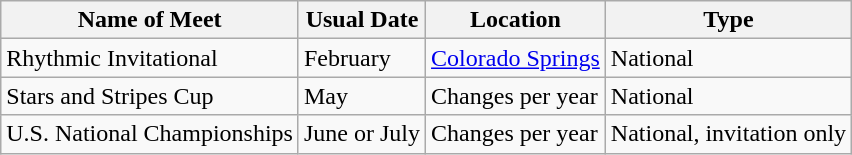<table class="wikitable">
<tr>
<th>Name of Meet</th>
<th>Usual Date</th>
<th>Location</th>
<th>Type</th>
</tr>
<tr>
<td>Rhythmic Invitational</td>
<td>February</td>
<td><a href='#'>Colorado Springs</a></td>
<td>National</td>
</tr>
<tr>
<td>Stars and Stripes Cup</td>
<td>May</td>
<td>Changes per year</td>
<td>National</td>
</tr>
<tr>
<td>U.S. National Championships</td>
<td>June or July</td>
<td>Changes per year</td>
<td>National, invitation only</td>
</tr>
</table>
